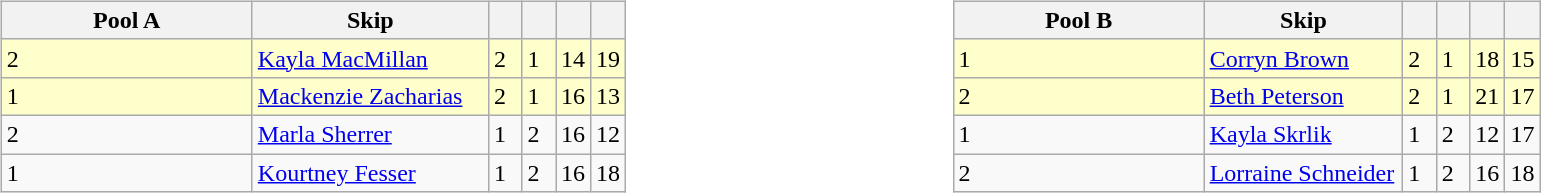<table table>
<tr>
<td valign=top width=10%><br><table class=wikitable>
<tr>
<th width=160>Pool A</th>
<th width=150>Skip</th>
<th width=15></th>
<th width=15></th>
<th width=15></th>
<th width=15></th>
</tr>
<tr bgcolor=#ffffcc>
<td> 2</td>
<td><a href='#'>Kayla MacMillan</a></td>
<td>2</td>
<td>1</td>
<td>14</td>
<td>19</td>
</tr>
<tr bgcolor=#ffffcc>
<td> 1</td>
<td><a href='#'>Mackenzie Zacharias</a></td>
<td>2</td>
<td>1</td>
<td>16</td>
<td>13</td>
</tr>
<tr>
<td> 2</td>
<td><a href='#'>Marla Sherrer</a></td>
<td>1</td>
<td>2</td>
<td>16</td>
<td>12</td>
</tr>
<tr>
<td> 1</td>
<td><a href='#'>Kourtney Fesser</a></td>
<td>1</td>
<td>2</td>
<td>16</td>
<td>18</td>
</tr>
</table>
</td>
<td valign=top width=10%><br><table class=wikitable>
<tr>
<th width=160>Pool B</th>
<th width=125>Skip</th>
<th width=15></th>
<th width=15></th>
<th width=15></th>
<th width=15></th>
</tr>
<tr bgcolor=#ffffcc>
<td> 1</td>
<td><a href='#'>Corryn Brown</a></td>
<td>2</td>
<td>1</td>
<td>18</td>
<td>15</td>
</tr>
<tr bgcolor=#ffffcc>
<td> 2</td>
<td><a href='#'>Beth Peterson</a></td>
<td>2</td>
<td>1</td>
<td>21</td>
<td>17</td>
</tr>
<tr>
<td> 1</td>
<td><a href='#'>Kayla Skrlik</a></td>
<td>1</td>
<td>2</td>
<td>12</td>
<td>17</td>
</tr>
<tr>
<td> 2</td>
<td><a href='#'>Lorraine Schneider</a></td>
<td>1</td>
<td>2</td>
<td>16</td>
<td>18</td>
</tr>
</table>
</td>
</tr>
</table>
